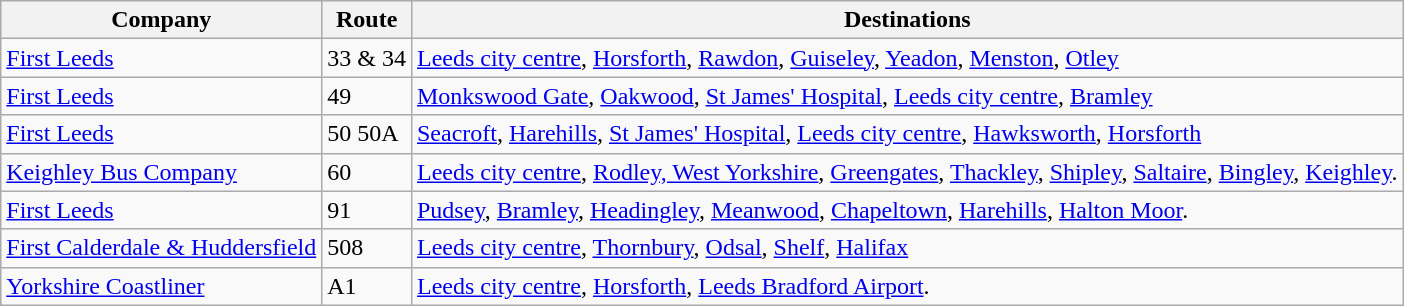<table class="wikitable">
<tr>
<th>Company</th>
<th>Route</th>
<th>Destinations</th>
</tr>
<tr>
<td><a href='#'>First Leeds</a></td>
<td>33 & 34</td>
<td><a href='#'>Leeds city centre</a>, <a href='#'>Horsforth</a>, <a href='#'>Rawdon</a>, <a href='#'>Guiseley</a>, <a href='#'>Yeadon</a>, <a href='#'>Menston</a>, <a href='#'>Otley</a></td>
</tr>
<tr>
<td><a href='#'>First Leeds</a></td>
<td>49</td>
<td><a href='#'>Monkswood Gate</a>, <a href='#'>Oakwood</a>, <a href='#'>St James' Hospital</a>, <a href='#'>Leeds city centre</a>, <a href='#'>Bramley</a></td>
</tr>
<tr>
<td><a href='#'>First Leeds</a></td>
<td>50 50A</td>
<td><a href='#'>Seacroft</a>, <a href='#'>Harehills</a>, <a href='#'>St James' Hospital</a>, <a href='#'>Leeds city centre</a>, <a href='#'>Hawksworth</a>, <a href='#'>Horsforth</a></td>
</tr>
<tr>
<td><a href='#'>Keighley Bus Company</a></td>
<td>60</td>
<td><a href='#'>Leeds city centre</a>, <a href='#'>Rodley, West Yorkshire</a>, <a href='#'>Greengates</a>, <a href='#'>Thackley</a>, <a href='#'>Shipley</a>, <a href='#'>Saltaire</a>, <a href='#'>Bingley</a>, <a href='#'>Keighley</a>.</td>
</tr>
<tr>
<td><a href='#'>First Leeds</a></td>
<td>91</td>
<td><a href='#'>Pudsey</a>, <a href='#'>Bramley</a>, <a href='#'>Headingley</a>, <a href='#'>Meanwood</a>, <a href='#'>Chapeltown</a>, <a href='#'>Harehills</a>, <a href='#'>Halton Moor</a>.</td>
</tr>
<tr>
<td><a href='#'>First Calderdale & Huddersfield</a></td>
<td>508</td>
<td><a href='#'>Leeds city centre</a>, <a href='#'>Thornbury</a>, <a href='#'>Odsal</a>, <a href='#'>Shelf</a>, <a href='#'>Halifax</a></td>
</tr>
<tr>
<td><a href='#'>Yorkshire Coastliner</a></td>
<td>A1</td>
<td><a href='#'>Leeds city centre</a>, <a href='#'>Horsforth</a>, <a href='#'>Leeds Bradford Airport</a>.</td>
</tr>
</table>
